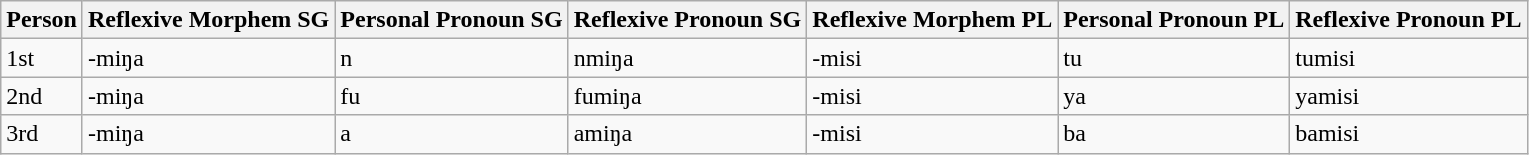<table class="wikitable">
<tr>
<th>Person</th>
<th>Reflexive Morphem SG</th>
<th>Personal Pronoun SG</th>
<th>Reflexive Pronoun SG</th>
<th>Reflexive Morphem PL</th>
<th>Personal Pronoun PL</th>
<th>Reflexive Pronoun PL</th>
</tr>
<tr>
<td>1st</td>
<td>-miŋa</td>
<td>n</td>
<td>nmiŋa</td>
<td>-misi</td>
<td>tu</td>
<td>tumisi</td>
</tr>
<tr>
<td>2nd</td>
<td>-miŋa</td>
<td>fu</td>
<td>fumiŋa</td>
<td>-misi</td>
<td>ya</td>
<td>yamisi</td>
</tr>
<tr>
<td>3rd</td>
<td>-miŋa</td>
<td>a</td>
<td>amiŋa</td>
<td>-misi</td>
<td>ba</td>
<td>bamisi</td>
</tr>
</table>
